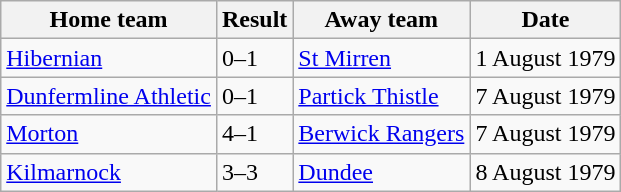<table class="wikitable">
<tr>
<th>Home team</th>
<th>Result</th>
<th>Away team</th>
<th>Date</th>
</tr>
<tr>
<td><a href='#'>Hibernian</a></td>
<td>0–1</td>
<td><a href='#'>St Mirren</a></td>
<td>1 August 1979</td>
</tr>
<tr>
<td><a href='#'>Dunfermline Athletic</a></td>
<td>0–1</td>
<td><a href='#'>Partick Thistle</a></td>
<td>7 August 1979</td>
</tr>
<tr>
<td><a href='#'>Morton</a></td>
<td>4–1</td>
<td><a href='#'>Berwick Rangers</a></td>
<td>7 August 1979</td>
</tr>
<tr>
<td><a href='#'>Kilmarnock</a></td>
<td>3–3</td>
<td><a href='#'>Dundee</a></td>
<td>8 August 1979</td>
</tr>
</table>
